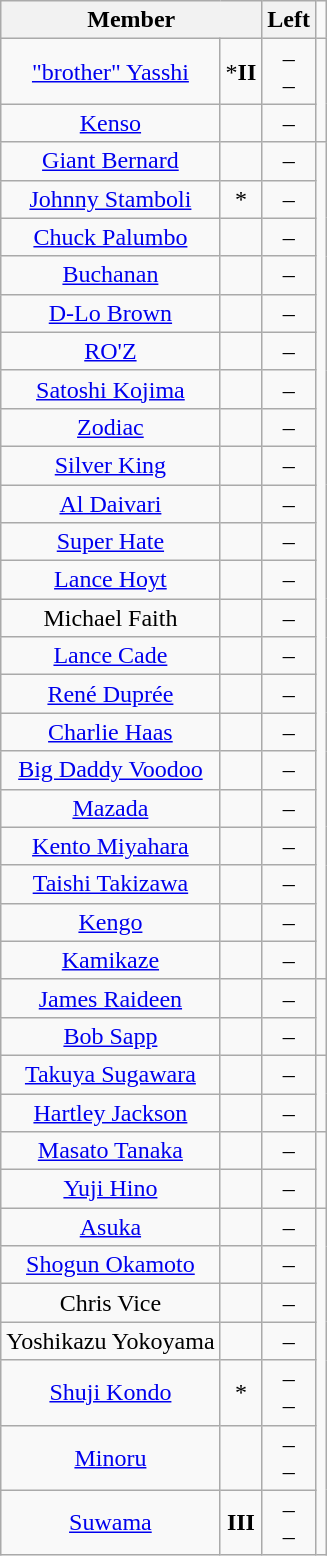<table class="wikitable sortable" style="text-align:center;">
<tr>
<th colspan="2">Member</th>
<th>Left</th>
</tr>
<tr>
<td><a href='#'>"brother" Yasshi</a></td>
<td>*<strong>II</strong></td>
<td>–<br>–</td>
<td rowspan=2></td>
</tr>
<tr>
<td><a href='#'>Kenso</a></td>
<td></td>
<td>–</td>
</tr>
<tr>
<td><a href='#'>Giant Bernard</a></td>
<td></td>
<td>–</td>
</tr>
<tr>
<td><a href='#'>Johnny Stamboli</a></td>
<td>*</td>
<td>–</td>
</tr>
<tr>
<td><a href='#'>Chuck Palumbo</a></td>
<td></td>
<td>–</td>
</tr>
<tr>
<td><a href='#'>Buchanan</a></td>
<td></td>
<td>–</td>
</tr>
<tr>
<td><a href='#'>D-Lo Brown</a></td>
<td></td>
<td>–</td>
</tr>
<tr>
<td><a href='#'>RO'Z</a></td>
<td></td>
<td>–</td>
</tr>
<tr>
<td><a href='#'>Satoshi Kojima</a></td>
<td></td>
<td>–</td>
</tr>
<tr>
<td><a href='#'>Zodiac</a></td>
<td></td>
<td>–</td>
</tr>
<tr>
<td><a href='#'>Silver King</a></td>
<td></td>
<td>–</td>
</tr>
<tr>
<td><a href='#'>Al Daivari</a></td>
<td></td>
<td>–</td>
</tr>
<tr>
<td><a href='#'>Super Hate</a></td>
<td></td>
<td>–</td>
</tr>
<tr>
<td><a href='#'>Lance Hoyt</a></td>
<td></td>
<td>–</td>
</tr>
<tr>
<td>Michael Faith</td>
<td></td>
<td>–</td>
</tr>
<tr>
<td><a href='#'>Lance Cade</a></td>
<td></td>
<td>–</td>
</tr>
<tr>
<td><a href='#'>René Duprée</a></td>
<td></td>
<td>–</td>
</tr>
<tr>
<td><a href='#'>Charlie Haas</a></td>
<td></td>
<td>–</td>
</tr>
<tr>
<td><a href='#'>Big Daddy Voodoo</a></td>
<td></td>
<td>–</td>
</tr>
<tr>
<td><a href='#'>Mazada</a></td>
<td></td>
<td>–</td>
</tr>
<tr>
<td><a href='#'>Kento Miyahara</a></td>
<td></td>
<td>–</td>
</tr>
<tr>
<td><a href='#'>Taishi Takizawa</a></td>
<td></td>
<td>–</td>
</tr>
<tr>
<td><a href='#'>Kengo</a></td>
<td></td>
<td>–</td>
</tr>
<tr>
<td><a href='#'>Kamikaze</a></td>
<td></td>
<td>–</td>
</tr>
<tr>
<td><a href='#'>James Raideen</a></td>
<td></td>
<td>–</td>
<td rowspan=2></td>
</tr>
<tr>
<td><a href='#'>Bob Sapp</a></td>
<td></td>
<td>–</td>
</tr>
<tr>
<td><a href='#'>Takuya Sugawara</a></td>
<td></td>
<td>–</td>
</tr>
<tr>
<td><a href='#'>Hartley Jackson</a></td>
<td></td>
<td>–</td>
</tr>
<tr>
<td><a href='#'>Masato Tanaka</a></td>
<td></td>
<td>–</td>
<td rowspan=2></td>
</tr>
<tr>
<td><a href='#'>Yuji Hino</a></td>
<td></td>
<td>–</td>
</tr>
<tr>
<td><a href='#'>Asuka</a></td>
<td></td>
<td>–</td>
</tr>
<tr>
<td><a href='#'>Shogun Okamoto</a></td>
<td></td>
<td>–</td>
</tr>
<tr>
<td>Chris Vice</td>
<td></td>
<td>–</td>
</tr>
<tr>
<td>Yoshikazu Yokoyama</td>
<td></td>
<td>–</td>
</tr>
<tr>
<td><a href='#'>Shuji Kondo</a></td>
<td>*</td>
<td>–<br>–</td>
</tr>
<tr>
<td><a href='#'>Minoru</a></td>
<td></td>
<td>–<br>–</td>
</tr>
<tr>
<td><a href='#'>Suwama</a></td>
<td><strong>III</strong></td>
<td>–<br>–</td>
</tr>
</table>
